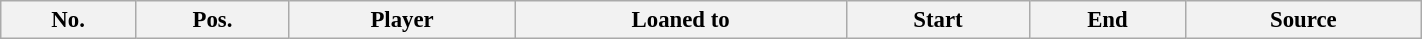<table class="wikitable sortable" style="width:75%; text-align:center; font-size:95%; text-align:left;">
<tr>
<th>No.</th>
<th>Pos.</th>
<th>Player</th>
<th>Loaned to</th>
<th>Start</th>
<th>End</th>
<th>Source</th>
</tr>
</table>
